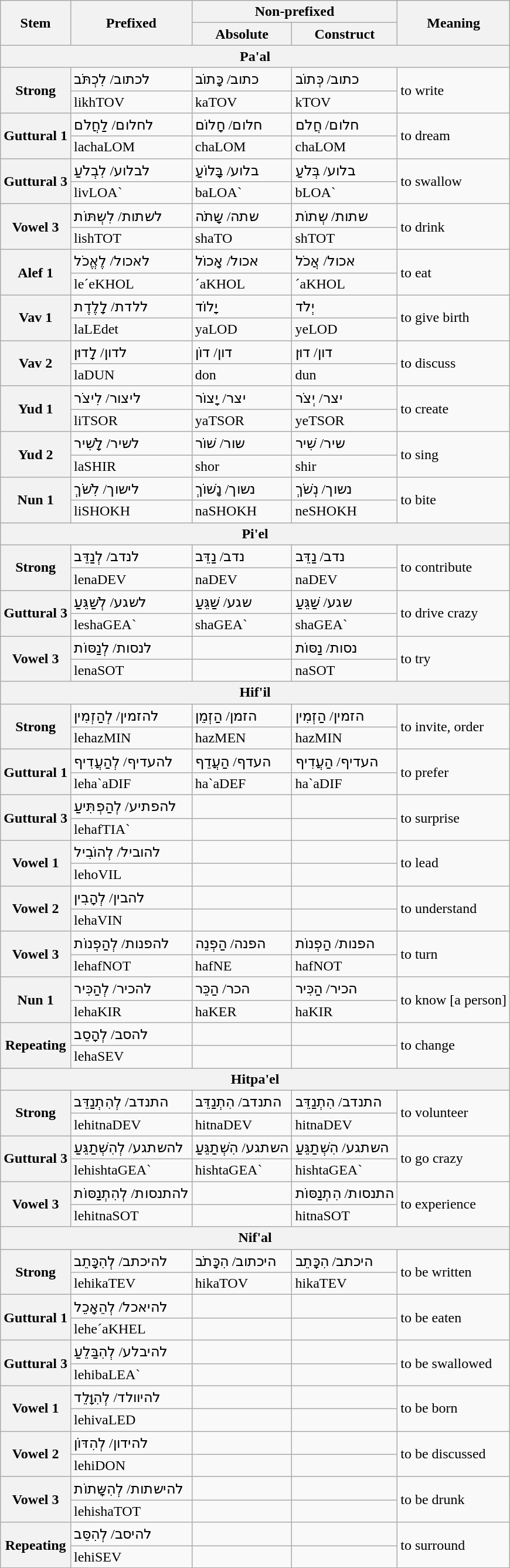<table class="wikitable mw-collapsible mw-collapsed">
<tr>
<th rowspan="2">Stem</th>
<th rowspan="2">Prefixed</th>
<th colspan="2">Non-prefixed</th>
<th rowspan="2">Meaning</th>
</tr>
<tr>
<th>Absolute</th>
<th>Construct</th>
</tr>
<tr>
<th colspan="5">Pa'al</th>
</tr>
<tr>
<th rowspan="2">Strong</th>
<td>לכתוב/ לִכְתֹּב</td>
<td>כתוב/ כָּתוֹב</td>
<td>כתוב/ כְּתוֹב</td>
<td rowspan="2">to write</td>
</tr>
<tr>
<td>likhTOV</td>
<td>kaTOV</td>
<td>kTOV</td>
</tr>
<tr>
<th rowspan="2">Guttural 1</th>
<td>לחלום/ לַחֲלֹם</td>
<td>חלום/ חָלוֹם</td>
<td>חלום/ חֲלֹם</td>
<td rowspan="2">to dream</td>
</tr>
<tr>
<td>lachaLOM</td>
<td>chaLOM</td>
<td>chaLOM</td>
</tr>
<tr>
<th rowspan="2">Guttural 3</th>
<td>לבלוע/ לִבְלֹעַ</td>
<td>ַבלוע/ בָּלוֹע</td>
<td>ַבלוע/ בְּלֹע</td>
<td rowspan="2">to swallow</td>
</tr>
<tr>
<td>livLOA`</td>
<td>baLOA`</td>
<td>bLOA`</td>
</tr>
<tr>
<th rowspan="2">Vowel 3</th>
<td>לשתות/ לִשְתּוֹת</td>
<td>שתה/ שָתֹה</td>
<td>שתות/ שְתוֹת</td>
<td rowspan="2">to drink</td>
</tr>
<tr>
<td>lishTOT</td>
<td>shaTO</td>
<td>shTOT</td>
</tr>
<tr>
<th rowspan="2">Alef 1</th>
<td>לאכול/ לֶאֱכֹל</td>
<td>אכול/ אָכוֹל</td>
<td>אכול/ אֲכֹל</td>
<td rowspan="2">to eat</td>
</tr>
<tr>
<td>le´eKHOL</td>
<td>´aKHOL</td>
<td>´aKHOL</td>
</tr>
<tr>
<th rowspan="2">Vav 1</th>
<td>ללדת/ לָלֶדֶת</td>
<td>יָלוֹד</td>
<td>יְלֹד</td>
<td rowspan="2">to give birth</td>
</tr>
<tr>
<td>laLEdet</td>
<td>yaLOD</td>
<td>yeLOD</td>
</tr>
<tr>
<th rowspan="2">Vav 2</th>
<td>לדון/ לָדוּן</td>
<td>דון/ דוֹן</td>
<td>דון/ דוּן</td>
<td rowspan="2">to discuss</td>
</tr>
<tr>
<td>laDUN</td>
<td>don</td>
<td>dun</td>
</tr>
<tr>
<th rowspan="2">Yud 1</th>
<td>ליצור/ לִיצֹר</td>
<td>יצר/ יָצוֹר</td>
<td>יצר/ יְצֹר</td>
<td rowspan="2">to create</td>
</tr>
<tr>
<td>liTSOR</td>
<td>yaTSOR</td>
<td>yeTSOR</td>
</tr>
<tr>
<th rowspan="2">Yud 2</th>
<td>לשיר/ לָשִׁיר</td>
<td>שור/ שׁוֹר</td>
<td>שיר/ שִׁיר</td>
<td rowspan="2">to sing</td>
</tr>
<tr>
<td>laSHIR</td>
<td>shor</td>
<td>shir</td>
</tr>
<tr>
<th rowspan="2">Nun 1</th>
<td>לישוך/ לִשֹּׁךְ</td>
<td>נשוך/ נָשׁוֹךְ</td>
<td>נשוך/ נְשֹׁךְ</td>
<td rowspan="2">to bite</td>
</tr>
<tr>
<td>liSHOKH</td>
<td>naSHOKH</td>
<td>neSHOKH</td>
</tr>
<tr>
<th colspan="5">Pi'el</th>
</tr>
<tr>
<th rowspan="2">Strong</th>
<td>לנדב/ לְנַדֵּב</td>
<td>נדב/ נַדֵּב</td>
<td>נדב/ נַדֵּב</td>
<td rowspan="2">to contribute</td>
</tr>
<tr>
<td>lenaDEV</td>
<td>naDEV</td>
<td>naDEV</td>
</tr>
<tr>
<th rowspan="2">Guttural 3</th>
<td>לשגע/ לְשַׁגֵּעַ</td>
<td>שגע/ שַׁגֵּעַ</td>
<td>שגע/ שַׁגֵּעַ</td>
<td rowspan="2">to drive crazy</td>
</tr>
<tr>
<td>leshaGEA`</td>
<td>shaGEA`</td>
<td>shaGEA`</td>
</tr>
<tr>
<th rowspan="2">Vowel 3</th>
<td>לנסות/ לְנַסּוֹת</td>
<td></td>
<td>נסות/ נַסּוֹת</td>
<td rowspan="2">to try</td>
</tr>
<tr>
<td>lenaSOT</td>
<td></td>
<td>naSOT</td>
</tr>
<tr>
<th colspan="5">Hif'il</th>
</tr>
<tr>
<th rowspan="2">Strong</th>
<td>להזמין/ לְהַזְמִין</td>
<td>הזמן/ הַזְמֵן</td>
<td>הזמין/ הַזְמִין</td>
<td rowspan="2">to invite, order</td>
</tr>
<tr>
<td>lehazMIN</td>
<td>hazMEN</td>
<td>hazMIN</td>
</tr>
<tr>
<th rowspan="2">Guttural 1</th>
<td>להעדיף/ לְהַעֲדִיף</td>
<td>העדף/ הַעֲדֵף</td>
<td>העדיף/ הַעֲדִיף</td>
<td rowspan="2">to prefer</td>
</tr>
<tr>
<td>leha`aDIF</td>
<td>ha`aDEF</td>
<td>ha`aDIF</td>
</tr>
<tr>
<th rowspan="2">Guttural 3</th>
<td>להפתיע/ לְהַפְתִּיעַ</td>
<td></td>
<td></td>
<td rowspan="2">to surprise</td>
</tr>
<tr>
<td>lehafTIA`</td>
<td></td>
<td></td>
</tr>
<tr>
<th rowspan="2">Vowel 1</th>
<td>להוביל/ לְהוֹבִיל</td>
<td></td>
<td></td>
<td rowspan="2">to lead</td>
</tr>
<tr>
<td>lehoVIL</td>
<td></td>
<td></td>
</tr>
<tr>
<th rowspan="2">Vowel 2</th>
<td>להבין/ לְהָבִין</td>
<td></td>
<td></td>
<td rowspan="2">to understand</td>
</tr>
<tr>
<td>lehaVIN</td>
<td></td>
<td></td>
</tr>
<tr>
<th rowspan="2">Vowel 3</th>
<td>להפנות/ לְהַפְנוֹת</td>
<td>הפנה/ הַפְנֵה</td>
<td>הפנות/ הַפְנוֹת</td>
<td rowspan="2">to turn</td>
</tr>
<tr>
<td>lehafNOT</td>
<td>hafNE</td>
<td>hafNOT</td>
</tr>
<tr>
<th rowspan="2">Nun 1</th>
<td>להכיר/ לְהַכִּיר</td>
<td>הכר/ הַכֵּר</td>
<td>הכיר/ הַכִּיר</td>
<td rowspan="2">to know [a person]</td>
</tr>
<tr>
<td>lehaKIR</td>
<td>haKER</td>
<td>haKIR</td>
</tr>
<tr>
<th rowspan="2">Repeating</th>
<td>להסב/ לְהָסֵב</td>
<td></td>
<td></td>
<td rowspan="2">to change</td>
</tr>
<tr>
<td>lehaSEV</td>
<td></td>
<td></td>
</tr>
<tr>
<th colspan="5">Hitpa'el</th>
</tr>
<tr>
<th rowspan="2">Strong</th>
<td>התנדב/ לְהִתְנַדֵּב</td>
<td>התנדב/ הִתְנַדֵּב</td>
<td>התנדב/ הִתְנַדֵּב</td>
<td rowspan="2">to volunteer</td>
</tr>
<tr>
<td>lehitnaDEV</td>
<td>hitnaDEV</td>
<td>hitnaDEV</td>
</tr>
<tr>
<th rowspan="2">Guttural 3</th>
<td>להשתגע/ לְהִשְׁתַגֵּעַ</td>
<td>השתגע/ הִשְׁתַגֵּעַ</td>
<td>השתגע/ הִשְׁתַגֵּעַ</td>
<td rowspan="2">to go crazy</td>
</tr>
<tr>
<td>lehishtaGEA`</td>
<td>hishtaGEA`</td>
<td>hishtaGEA`</td>
</tr>
<tr>
<th rowspan="2">Vowel 3</th>
<td>להתנסות/ לְהִתְנַסּוֹת</td>
<td></td>
<td>התנסות/ הִתְנַסּוֹת</td>
<td rowspan="2">to experience</td>
</tr>
<tr>
<td>lehitnaSOT</td>
<td></td>
<td>hitnaSOT</td>
</tr>
<tr>
<th colspan="5">Nif'al</th>
</tr>
<tr>
<th rowspan="2">Strong</th>
<td>להיכתב/ לְהִכָּתֵב</td>
<td>היכתוב/ הִכָּתֹב</td>
<td>היכתב/ הִכָּתֵב</td>
<td rowspan="2">to be written</td>
</tr>
<tr>
<td>lehikaTEV</td>
<td>hikaTOV</td>
<td>hikaTEV</td>
</tr>
<tr>
<th rowspan="2">Guttural 1</th>
<td>להיאכל/ לְהֵאָכֵל</td>
<td></td>
<td></td>
<td rowspan="2">to be eaten</td>
</tr>
<tr>
<td>lehe´aKHEL</td>
<td></td>
<td></td>
</tr>
<tr>
<th rowspan="2">Guttural 3</th>
<td>להיבלע/ לְהִבַּלֵעַ</td>
<td></td>
<td></td>
<td rowspan="2">to be swallowed</td>
</tr>
<tr>
<td>lehibaLEA`</td>
<td></td>
<td></td>
</tr>
<tr>
<th rowspan="2">Vowel 1</th>
<td>להיוולד/ לְהִוָּלֵד</td>
<td></td>
<td></td>
<td rowspan="2">to be born</td>
</tr>
<tr>
<td>lehivaLED</td>
<td></td>
<td></td>
</tr>
<tr>
<th rowspan="2">Vowel 2</th>
<td>להידון/ לְהִדּוֹן</td>
<td></td>
<td></td>
<td rowspan="2">to be discussed</td>
</tr>
<tr>
<td>lehiDON</td>
<td></td>
<td></td>
</tr>
<tr>
<th rowspan="2">Vowel 3</th>
<td>להישתות/ לְהִשָּתוֹת</td>
<td></td>
<td></td>
<td rowspan="2">to be drunk</td>
</tr>
<tr>
<td>lehishaTOT</td>
<td></td>
<td></td>
</tr>
<tr>
<th rowspan="2">Repeating</th>
<td>להיסב/ לְהִסֵּב</td>
<td></td>
<td></td>
<td rowspan="2">to surround</td>
</tr>
<tr>
<td>lehiSEV</td>
<td></td>
<td></td>
</tr>
</table>
